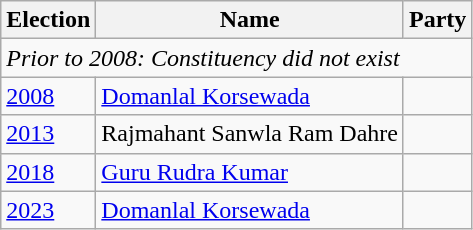<table class="wikitable sortable">
<tr>
<th>Election</th>
<th>Name</th>
<th colspan=2>Party</th>
</tr>
<tr>
<td colspan=4><em>Prior to 2008: Constituency did not exist</em></td>
</tr>
<tr>
<td><a href='#'>2008</a></td>
<td><a href='#'>Domanlal Korsewada</a></td>
<td></td>
</tr>
<tr>
<td><a href='#'>2013</a></td>
<td>Rajmahant Sanwla Ram Dahre</td>
</tr>
<tr>
<td><a href='#'>2018</a></td>
<td><a href='#'>Guru Rudra Kumar</a></td>
<td></td>
</tr>
<tr>
<td><a href='#'>2023</a></td>
<td><a href='#'>Domanlal Korsewada</a></td>
<td></td>
</tr>
</table>
